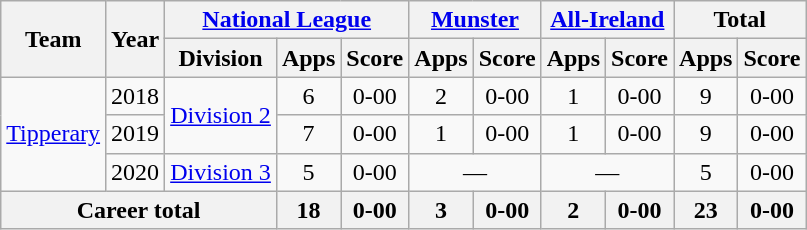<table class="wikitable" style="text-align:center">
<tr>
<th rowspan="2">Team</th>
<th rowspan="2">Year</th>
<th colspan="3"><a href='#'>National League</a></th>
<th colspan="2"><a href='#'>Munster</a></th>
<th colspan="2"><a href='#'>All-Ireland</a></th>
<th colspan="2">Total</th>
</tr>
<tr>
<th>Division</th>
<th>Apps</th>
<th>Score</th>
<th>Apps</th>
<th>Score</th>
<th>Apps</th>
<th>Score</th>
<th>Apps</th>
<th>Score</th>
</tr>
<tr>
<td rowspan="3"><a href='#'>Tipperary</a></td>
<td>2018</td>
<td rowspan="2"><a href='#'>Division 2</a></td>
<td>6</td>
<td>0-00</td>
<td>2</td>
<td>0-00</td>
<td>1</td>
<td>0-00</td>
<td>9</td>
<td>0-00</td>
</tr>
<tr>
<td>2019</td>
<td>7</td>
<td>0-00</td>
<td>1</td>
<td>0-00</td>
<td>1</td>
<td>0-00</td>
<td>9</td>
<td>0-00</td>
</tr>
<tr>
<td>2020</td>
<td><a href='#'>Division 3</a></td>
<td>5</td>
<td>0-00</td>
<td colspan=2>—</td>
<td colspan=2>—</td>
<td>5</td>
<td>0-00</td>
</tr>
<tr>
<th colspan="3">Career total</th>
<th>18</th>
<th>0-00</th>
<th>3</th>
<th>0-00</th>
<th>2</th>
<th>0-00</th>
<th>23</th>
<th>0-00</th>
</tr>
</table>
